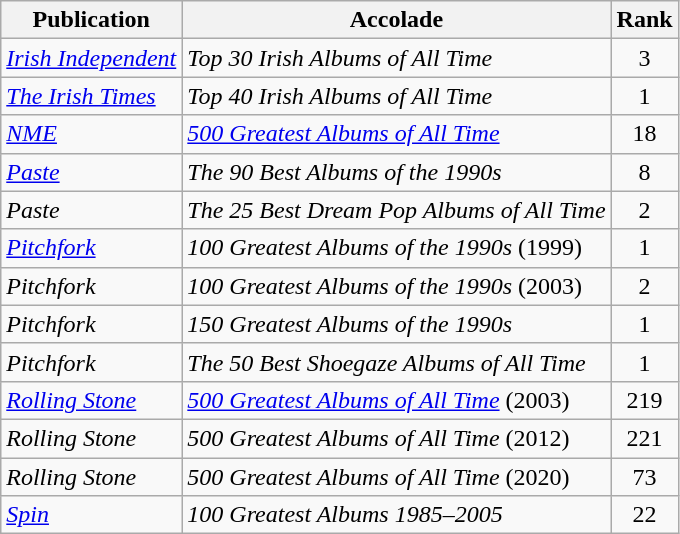<table class="wikitable">
<tr>
<th scope="col">Publication</th>
<th scope="col">Accolade</th>
<th scope="col">Rank</th>
</tr>
<tr>
<td><em><a href='#'>Irish Independent</a></em></td>
<td scope="row"><em>Top 30 Irish Albums of All Time</em></td>
<td style="text-align:center;">3</td>
</tr>
<tr>
<td><em><a href='#'>The Irish Times</a></em></td>
<td scope="row"><em>Top 40 Irish Albums of All Time</em></td>
<td style="text-align:center;">1</td>
</tr>
<tr>
<td><em><a href='#'>NME</a></em></td>
<td scope="row"><a href='#'><em>500 Greatest Albums of All Time</em></a></td>
<td style="text-align:center;">18</td>
</tr>
<tr>
<td><a href='#'><em>Paste</em></a></td>
<td scope="row"><em>The 90 Best Albums of the 1990s</em></td>
<td style="text-align:center;">8</td>
</tr>
<tr>
<td><em>Paste</em></td>
<td scope="row"><em>The 25 Best Dream Pop Albums of All Time</em></td>
<td style="text-align:center;">2</td>
</tr>
<tr>
<td><a href='#'><em>Pitchfork</em></a></td>
<td scope="row"><em>100 Greatest Albums of the 1990s</em> (1999)</td>
<td style="text-align:center;">1</td>
</tr>
<tr>
<td><em>Pitchfork</em></td>
<td scope="row"><em>100 Greatest Albums of the 1990s</em> (2003)</td>
<td style="text-align:center;">2</td>
</tr>
<tr>
<td><em>Pitchfork</em></td>
<td scope="row"><em>150 Greatest Albums of the 1990s</em></td>
<td style="text-align:center;">1</td>
</tr>
<tr>
<td><em>Pitchfork</em></td>
<td scope="row"><em>The 50 Best Shoegaze Albums of All Time</em></td>
<td style="text-align:center;">1</td>
</tr>
<tr>
<td><em><a href='#'>Rolling Stone</a></em></td>
<td scope="row"><em><a href='#'>500 Greatest Albums of All Time</a></em> (2003)</td>
<td style="text-align:center;">219</td>
</tr>
<tr>
<td><em>Rolling Stone</em></td>
<td scope="row"><em>500 Greatest Albums of All Time</em> (2012)</td>
<td style="text-align:center;">221</td>
</tr>
<tr>
<td><em>Rolling Stone</em></td>
<td scope="row"><em>500 Greatest Albums of All Time</em> (2020)</td>
<td style="text-align:center;">73</td>
</tr>
<tr>
<td><em><a href='#'>Spin</a></em></td>
<td scope="row"><em>100 Greatest Albums 1985–2005</em></td>
<td style="text-align:center;">22</td>
</tr>
</table>
